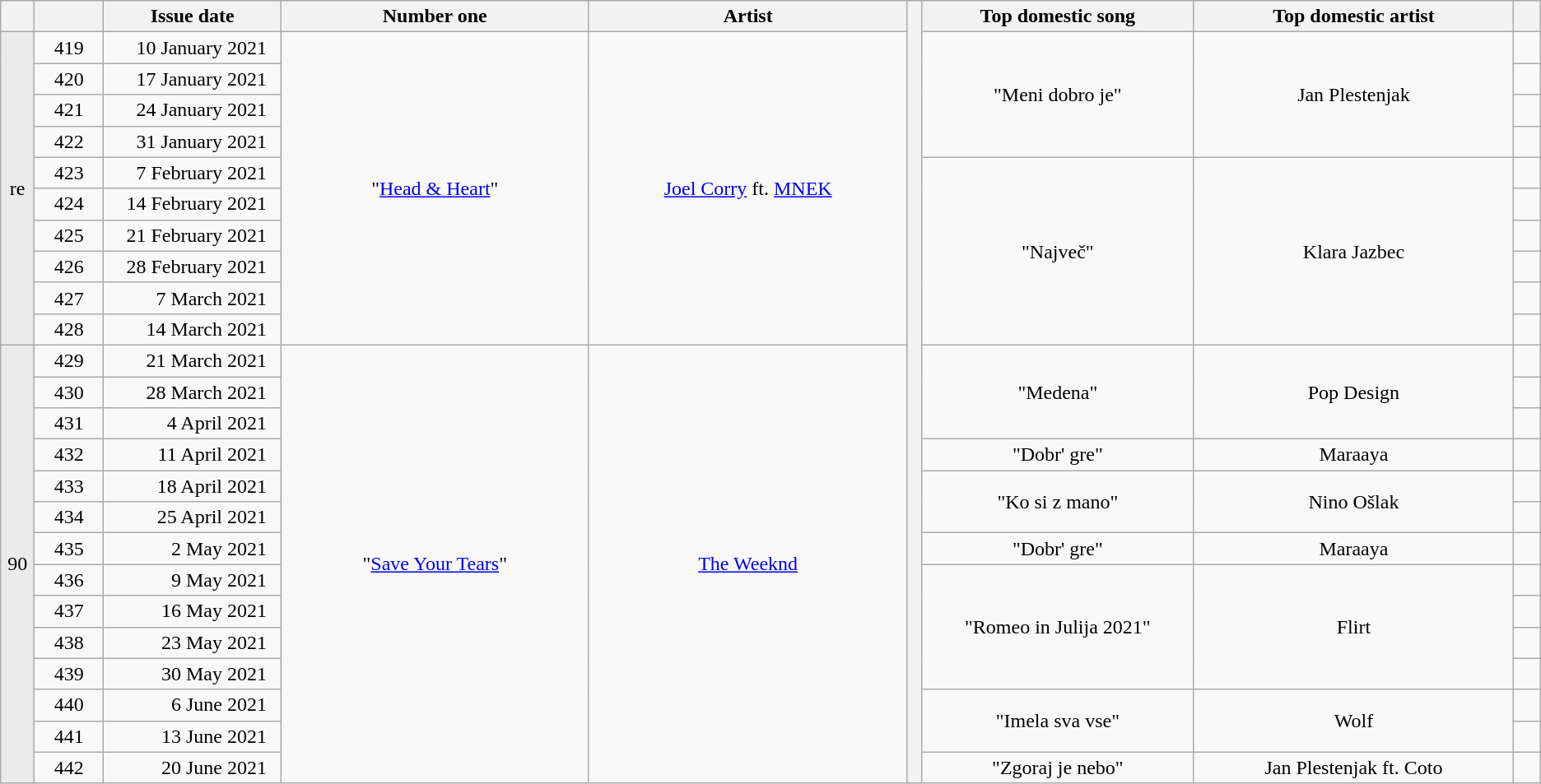<table class="wikitable plainrowheaders" border-collapse:collapse;" text-align:center;">
<tr>
<th width=20></th>
<th width=50></th>
<th width=140>Issue date</th>
<th width=250>Number one</th>
<th width=260>Artist</th>
<th rowspan=25> </th>
<th width=220>Top domestic song</th>
<th width=260>Top domestic artist</th>
<th width=15></th>
</tr>
<tr align=center>
<td bgcolor=#EBEBEB align=center rowspan=10>re</td>
<td align=center>419</td>
<td align=right>10 January 2021  </td>
<td rowspan=10>"<a href='#'>Head & Heart</a>"</td>
<td rowspan=10><a href='#'>Joel Corry</a> ft. <a href='#'>MNEK</a></td>
<td rowspan=4>"Meni dobro je"</td>
<td rowspan=4>Jan Plestenjak</td>
<td></td>
</tr>
<tr align=center>
<td align=center>420</td>
<td align=right>17 January 2021  </td>
<td></td>
</tr>
<tr align=center>
<td align=center>421</td>
<td align=right>24 January 2021  </td>
<td></td>
</tr>
<tr align=center>
<td align=center>422</td>
<td align=right>31 January 2021  </td>
<td></td>
</tr>
<tr align=center>
<td align=center>423</td>
<td align=right>7 February 2021  </td>
<td rowspan=6>"Največ"</td>
<td rowspan=6>Klara Jazbec</td>
<td></td>
</tr>
<tr align=center>
<td align=center>424</td>
<td align=right>14 February 2021  </td>
<td></td>
</tr>
<tr align=center>
<td align=center>425</td>
<td align=right>21 February 2021  </td>
<td></td>
</tr>
<tr align=center>
<td align=center>426</td>
<td align=right>28 February 2021  </td>
<td></td>
</tr>
<tr align=center>
<td align=center>427</td>
<td align=right>7 March 2021  </td>
<td></td>
</tr>
<tr align=center>
<td align=center>428</td>
<td align=right>14 March 2021  </td>
<td></td>
</tr>
<tr align=center>
<td bgcolor=#EBEBEB align=center rowspan=14>90</td>
<td align=center>429</td>
<td align=right>21 March 2021  </td>
<td rowspan=14>"<a href='#'>Save Your Tears</a>"</td>
<td rowspan=14><a href='#'>The Weeknd</a></td>
<td rowspan=3>"Medena"</td>
<td rowspan=3>Pop Design</td>
<td></td>
</tr>
<tr align=center>
<td align=center>430</td>
<td align=right>28 March 2021  </td>
<td></td>
</tr>
<tr align=center>
<td align=center>431</td>
<td align=right>4 April 2021  </td>
<td></td>
</tr>
<tr align=center>
<td align=center>432</td>
<td align=right>11 April 2021  </td>
<td>"Dobr' gre"</td>
<td>Maraaya</td>
<td></td>
</tr>
<tr align=center>
<td align=center>433</td>
<td align=right>18 April 2021  </td>
<td rowspan=2>"Ko si z mano"</td>
<td rowspan=2>Nino Ošlak</td>
<td></td>
</tr>
<tr align=center>
<td align=center>434</td>
<td align=right>25 April 2021  </td>
<td></td>
</tr>
<tr align=center>
<td align=center>435</td>
<td align=right>2 May 2021  </td>
<td>"Dobr' gre"</td>
<td>Maraaya</td>
<td></td>
</tr>
<tr align=center>
<td align=center>436</td>
<td align=right>9 May 2021  </td>
<td rowspan=4>"Romeo in Julija 2021"</td>
<td rowspan=4>Flirt</td>
<td></td>
</tr>
<tr align=center>
<td align=center>437</td>
<td align=right>16 May 2021  </td>
<td></td>
</tr>
<tr align=center>
<td align=center>438</td>
<td align=right>23 May 2021  </td>
<td></td>
</tr>
<tr align=center>
<td align=center>439</td>
<td align=right>30 May 2021  </td>
<td></td>
</tr>
<tr align=center>
<td align=center>440</td>
<td align=right>6 June 2021  </td>
<td rowspan=2>"Imela sva vse"</td>
<td rowspan=2>Wolf</td>
<td></td>
</tr>
<tr align=center>
<td align=center>441</td>
<td align=right>13 June 2021  </td>
<td></td>
</tr>
<tr align=center>
<td align=center>442</td>
<td align=right>20 June 2021  </td>
<td>"Zgoraj je nebo"</td>
<td>Jan Plestenjak ft. Coto</td>
<td></td>
</tr>
</table>
